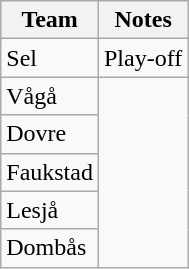<table class="wikitable">
<tr>
<th>Team</th>
<th>Notes</th>
</tr>
<tr>
<td>Sel</td>
<td>Play-off</td>
</tr>
<tr>
<td>Vågå</td>
</tr>
<tr>
<td>Dovre</td>
</tr>
<tr>
<td>Faukstad</td>
</tr>
<tr>
<td>Lesjå</td>
</tr>
<tr>
<td>Dombås</td>
</tr>
</table>
